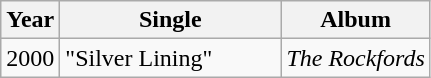<table class="wikitable" border="1">
<tr>
<th>Year</th>
<th width="140">Single</th>
<th>Album</th>
</tr>
<tr>
<td>2000</td>
<td>"Silver Lining"</td>
<td align="center"><em>The Rockfords</em></td>
</tr>
</table>
